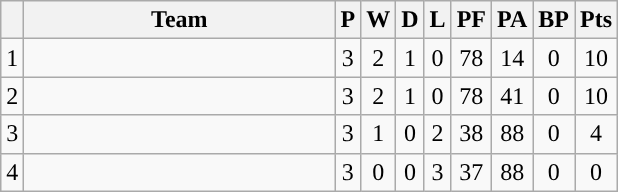<table class="wikitable" style="text-align:center;">
<tr>
<th></th>
<th width="200px">Team</th>
<th>P</th>
<th>W</th>
<th>D</th>
<th>L</th>
<th>PF</th>
<th>PA</th>
<th>BP</th>
<th>Pts</th>
</tr>
<tr>
<td>1</td>
<td></td>
<td>3</td>
<td>2</td>
<td>1</td>
<td>0</td>
<td>78</td>
<td>14</td>
<td>0</td>
<td>10</td>
</tr>
<tr>
<td>2</td>
<td></td>
<td>3</td>
<td>2</td>
<td>1</td>
<td>0</td>
<td>78</td>
<td>41</td>
<td>0</td>
<td>10</td>
</tr>
<tr>
<td>3</td>
<td></td>
<td>3</td>
<td>1</td>
<td>0</td>
<td>2</td>
<td>38</td>
<td>88</td>
<td>0</td>
<td>4</td>
</tr>
<tr>
<td>4</td>
<td></td>
<td>3</td>
<td>0</td>
<td>0</td>
<td>3</td>
<td>37</td>
<td>88</td>
<td>0</td>
<td>0</td>
</tr>
</table>
